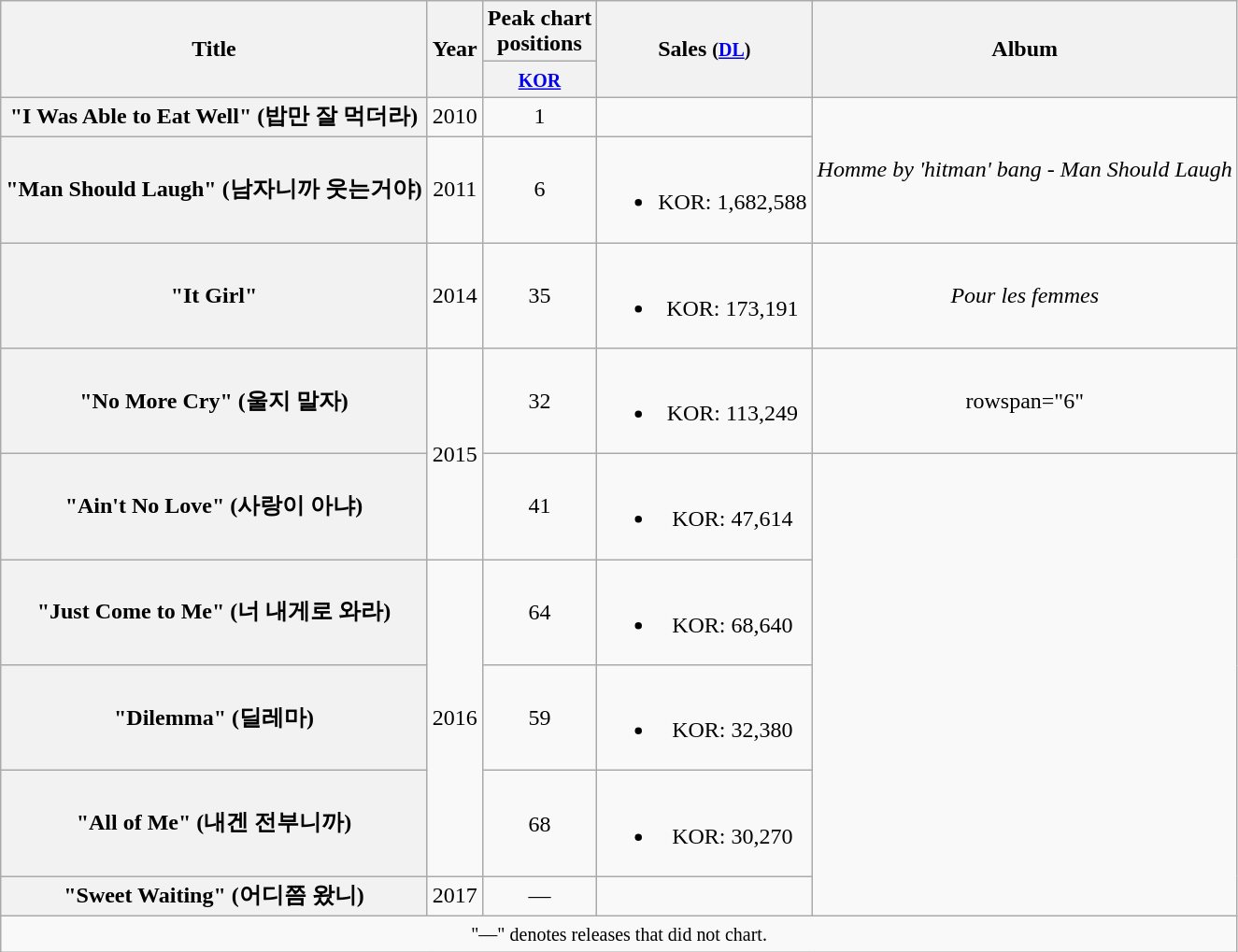<table class="wikitable plainrowheaders" style="text-align:center;">
<tr>
<th scope="col" rowspan="2">Title</th>
<th scope="col" rowspan="2">Year</th>
<th scope="col" colspan="1">Peak chart <br> positions</th>
<th scope="col" rowspan="2">Sales <small>(<a href='#'>DL</a>)</small></th>
<th scope="col" rowspan="2">Album</th>
</tr>
<tr>
<th><small><a href='#'>KOR</a></small><br></th>
</tr>
<tr>
<th scope="row">"I Was Able to Eat Well" (밥만 잘 먹더라)</th>
<td>2010</td>
<td>1</td>
<td></td>
<td rowspan="2"><em>Homme by 'hitman' bang - Man Should Laugh</em></td>
</tr>
<tr>
<th scope="row">"Man Should Laugh" (남자니까 웃는거야)</th>
<td>2011</td>
<td>6</td>
<td><br><ul><li>KOR: 1,682,588</li></ul></td>
</tr>
<tr>
<th scope="row">"It Girl"</th>
<td>2014</td>
<td>35</td>
<td><br><ul><li>KOR: 173,191</li></ul></td>
<td><em>Pour les femmes</em></td>
</tr>
<tr>
<th scope="row">"No More Cry" (울지 말자)</th>
<td rowspan="2">2015</td>
<td>32</td>
<td><br><ul><li>KOR: 113,249</li></ul></td>
<td>rowspan="6" </td>
</tr>
<tr>
<th scope="row">"Ain't No Love" (사랑이 아냐)</th>
<td>41</td>
<td><br><ul><li>KOR: 47,614</li></ul></td>
</tr>
<tr>
<th scope="row">"Just Come to Me" (너 내게로 와라)</th>
<td rowspan="3">2016</td>
<td>64</td>
<td><br><ul><li>KOR: 68,640</li></ul></td>
</tr>
<tr>
<th scope="row">"Dilemma" (딜레마)</th>
<td>59</td>
<td><br><ul><li>KOR: 32,380</li></ul></td>
</tr>
<tr>
<th scope="row">"All of Me" (내겐 전부니까)</th>
<td>68</td>
<td><br><ul><li>KOR: 30,270</li></ul></td>
</tr>
<tr>
<th scope="row">"Sweet Waiting" (어디쯤 왔니)</th>
<td>2017</td>
<td>—</td>
<td></td>
</tr>
<tr>
<td colspan="5" align="center"><small>"—" denotes releases that did not chart.</small></td>
</tr>
</table>
